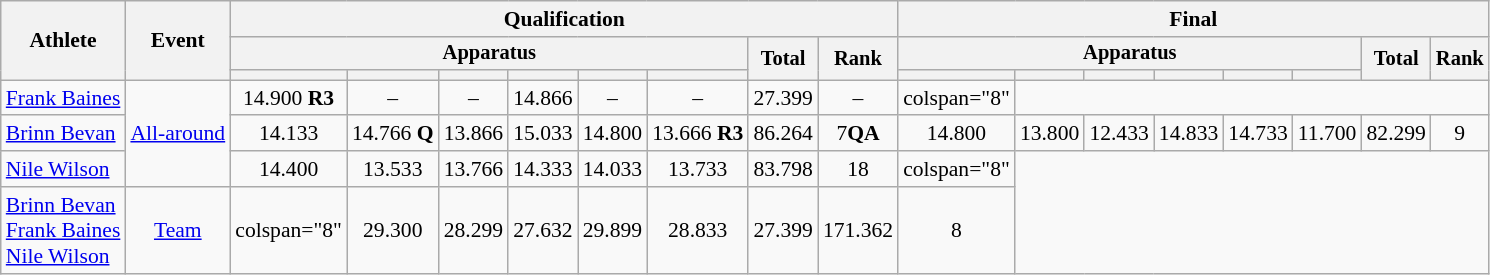<table class="wikitable" style="font-size:90%">
<tr>
<th rowspan=3>Athlete</th>
<th rowspan=3>Event</th>
<th colspan =8>Qualification</th>
<th colspan =8>Final</th>
</tr>
<tr style="font-size:95%">
<th colspan=6>Apparatus</th>
<th rowspan=2>Total</th>
<th rowspan=2>Rank</th>
<th colspan=6>Apparatus</th>
<th rowspan=2>Total</th>
<th rowspan=2>Rank</th>
</tr>
<tr style="font-size:95%">
<th></th>
<th></th>
<th></th>
<th></th>
<th></th>
<th></th>
<th></th>
<th></th>
<th></th>
<th></th>
<th></th>
<th></th>
</tr>
<tr align=center>
<td align=left><a href='#'>Frank Baines</a></td>
<td style="text-align:left;" rowspan="3"><a href='#'>All-around</a></td>
<td>14.900 <strong>R3</strong></td>
<td>–</td>
<td>–</td>
<td>14.866</td>
<td>–</td>
<td>–</td>
<td>27.399</td>
<td>–</td>
<td>colspan="8" </td>
</tr>
<tr align=center>
<td align=left><a href='#'>Brinn Bevan</a></td>
<td>14.133</td>
<td>14.766 <strong>Q</strong></td>
<td>13.866</td>
<td>15.033</td>
<td>14.800</td>
<td>13.666 <strong>R3</strong></td>
<td>86.264</td>
<td>7<strong>QA</strong></td>
<td>14.800</td>
<td>13.800</td>
<td>12.433</td>
<td>14.833</td>
<td>14.733</td>
<td>11.700</td>
<td>82.299</td>
<td>9</td>
</tr>
<tr align=center>
<td align=left><a href='#'>Nile Wilson</a></td>
<td>14.400</td>
<td>13.533</td>
<td>13.766</td>
<td>14.333</td>
<td>14.033</td>
<td>13.733</td>
<td>83.798</td>
<td>18</td>
<td>colspan="8" </td>
</tr>
<tr align=center>
<td align=left><a href='#'>Brinn Bevan</a><br><a href='#'>Frank Baines</a><br><a href='#'>Nile Wilson</a></td>
<td><a href='#'>Team</a></td>
<td>colspan="8" </td>
<td>29.300</td>
<td>28.299</td>
<td>27.632</td>
<td>29.899</td>
<td>28.833</td>
<td>27.399</td>
<td>171.362</td>
<td>8</td>
</tr>
</table>
